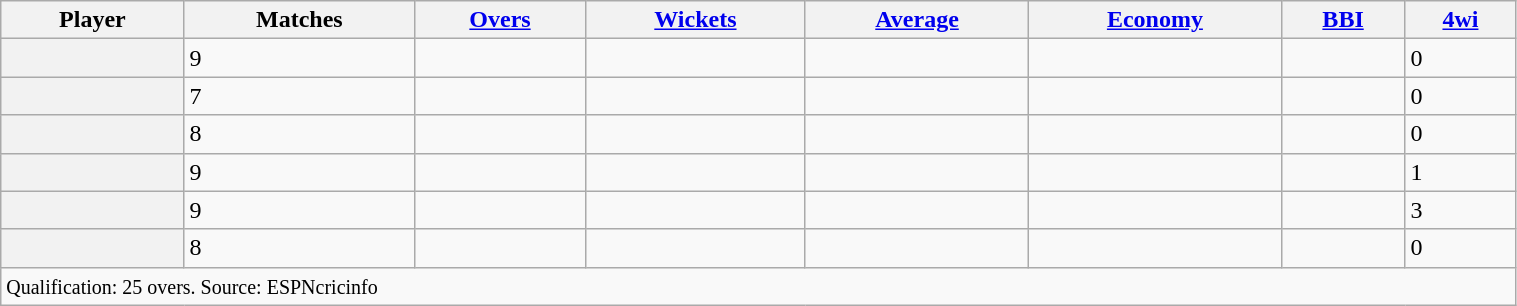<table class="wikitable sortable plainrowheaders" style="width:80%;">
<tr>
<th scope="col">Player</th>
<th scope="col">Matches</th>
<th scope="col"><a href='#'>Overs</a></th>
<th scope="col"><a href='#'>Wickets</a></th>
<th scope="col"><a href='#'>Average</a></th>
<th scope="col"><a href='#'>Economy</a></th>
<th scope="col"><a href='#'>BBI</a></th>
<th scope="col"><a href='#'>4wi</a></th>
</tr>
<tr>
<th scope="row"></th>
<td>9</td>
<td></td>
<td></td>
<td></td>
<td></td>
<td></td>
<td>0</td>
</tr>
<tr>
<th scope="row"></th>
<td>7</td>
<td></td>
<td></td>
<td></td>
<td></td>
<td></td>
<td>0</td>
</tr>
<tr>
<th scope="row"></th>
<td>8</td>
<td></td>
<td></td>
<td></td>
<td></td>
<td></td>
<td>0</td>
</tr>
<tr>
<th scope="row"></th>
<td>9</td>
<td></td>
<td></td>
<td></td>
<td></td>
<td></td>
<td>1</td>
</tr>
<tr>
<th scope="row"></th>
<td>9</td>
<td></td>
<td></td>
<td></td>
<td></td>
<td></td>
<td>3</td>
</tr>
<tr>
<th scope="row"></th>
<td>8</td>
<td></td>
<td></td>
<td></td>
<td></td>
<td></td>
<td>0</td>
</tr>
<tr class="sortbottom">
<td colspan="8"><small>Qualification: 25 overs. Source: ESPNcricinfo</small></td>
</tr>
</table>
